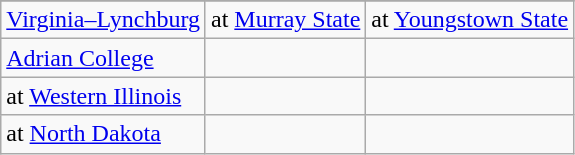<table class="wikitable">
<tr>
</tr>
<tr>
<td><a href='#'>Virginia–Lynchburg</a></td>
<td>at <a href='#'>Murray State</a></td>
<td>at <a href='#'>Youngstown State</a></td>
</tr>
<tr>
<td><a href='#'>Adrian College</a></td>
<td></td>
<td></td>
</tr>
<tr>
<td>at <a href='#'>Western Illinois</a></td>
<td></td>
<td></td>
</tr>
<tr>
<td>at <a href='#'>North Dakota</a></td>
<td></td>
<td></td>
</tr>
</table>
